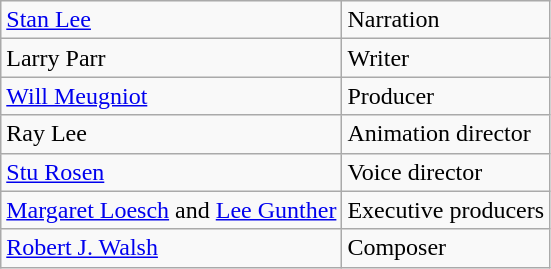<table class="wikitable">
<tr>
<td><a href='#'>Stan Lee</a></td>
<td>Narration</td>
</tr>
<tr>
<td>Larry Parr</td>
<td>Writer</td>
</tr>
<tr>
<td><a href='#'>Will Meugniot</a></td>
<td>Producer</td>
</tr>
<tr>
<td>Ray Lee</td>
<td>Animation director</td>
</tr>
<tr>
<td><a href='#'>Stu Rosen</a></td>
<td>Voice director</td>
</tr>
<tr>
<td><a href='#'>Margaret Loesch</a> and <a href='#'>Lee Gunther</a></td>
<td>Executive producers</td>
</tr>
<tr>
<td><a href='#'>Robert J. Walsh</a></td>
<td>Composer</td>
</tr>
</table>
